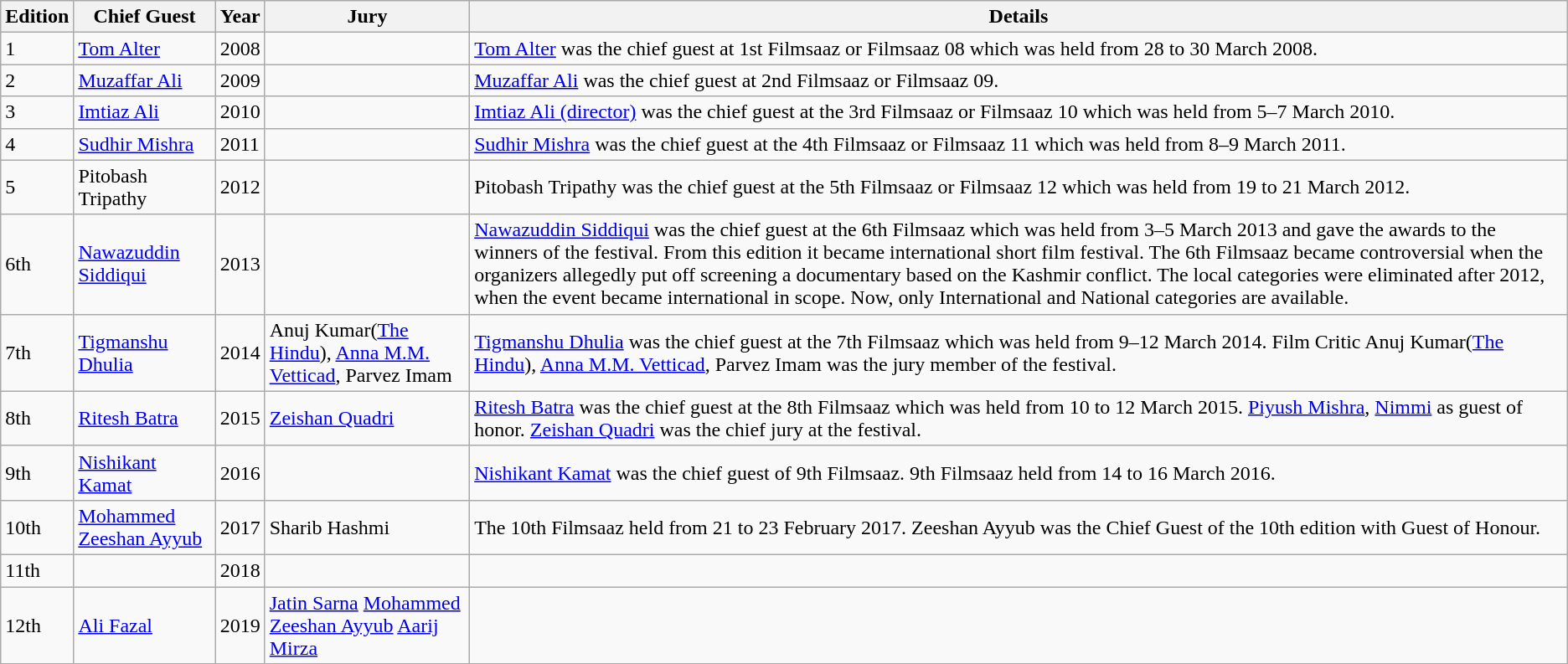<table class="wikitable">
<tr>
<th>Edition</th>
<th>Chief Guest</th>
<th>Year</th>
<th>Jury</th>
<th>Details</th>
</tr>
<tr>
<td>1</td>
<td><a href='#'>Tom Alter</a></td>
<td>2008</td>
<td></td>
<td><a href='#'>Tom Alter</a> was the chief guest at 1st Filmsaaz or Filmsaaz 08 which was held from 28 to 30 March 2008.</td>
</tr>
<tr>
<td>2</td>
<td><a href='#'>Muzaffar Ali</a></td>
<td>2009</td>
<td></td>
<td><a href='#'>Muzaffar Ali</a> was the chief guest at 2nd Filmsaaz or Filmsaaz 09.</td>
</tr>
<tr>
<td>3</td>
<td><a href='#'>Imtiaz Ali</a></td>
<td>2010</td>
<td></td>
<td><a href='#'>Imtiaz Ali (director)</a> was the chief guest at the 3rd Filmsaaz or Filmsaaz 10 which was held from 5–7 March 2010.</td>
</tr>
<tr>
<td>4</td>
<td><a href='#'>Sudhir Mishra</a></td>
<td>2011</td>
<td></td>
<td><a href='#'>Sudhir Mishra</a> was the chief guest at the 4th Filmsaaz or Filmsaaz 11 which was held from 8–9 March 2011.</td>
</tr>
<tr>
<td>5</td>
<td>Pitobash Tripathy</td>
<td>2012</td>
<td></td>
<td>Pitobash Tripathy was the chief guest at the 5th Filmsaaz or Filmsaaz 12 which was held from 19 to 21 March 2012.</td>
</tr>
<tr>
<td>6th</td>
<td><a href='#'>Nawazuddin Siddiqui</a></td>
<td>2013</td>
<td></td>
<td><a href='#'>Nawazuddin Siddiqui</a> was the chief guest at the  6th Filmsaaz  which was held from 3–5 March 2013 and gave the awards to the winners of the festival. From this edition it became international short film festival. The 6th Filmsaaz became controversial when the organizers allegedly put off screening a documentary based on the Kashmir conflict.  The local categories were eliminated after 2012, when the event became international in scope. Now, only International and National categories are available.</td>
</tr>
<tr>
<td>7th</td>
<td><a href='#'>Tigmanshu Dhulia</a></td>
<td>2014</td>
<td>Anuj Kumar(<a href='#'>The Hindu</a>), <a href='#'>Anna M.M. Vetticad</a>, Parvez Imam</td>
<td><a href='#'>Tigmanshu Dhulia</a> was the chief guest at the  7th Filmsaaz which was held from 9–12 March 2014. Film Critic Anuj Kumar(<a href='#'>The Hindu</a>), <a href='#'>Anna M.M. Vetticad</a>, Parvez Imam was the jury member of the festival.</td>
</tr>
<tr>
<td>8th</td>
<td><a href='#'>Ritesh Batra</a></td>
<td>2015</td>
<td><a href='#'>Zeishan Quadri</a></td>
<td><a href='#'>Ritesh Batra</a> was the chief guest at the 8th Filmsaaz which was held from 10 to 12 March 2015. <a href='#'>Piyush Mishra</a>, <a href='#'>Nimmi</a> as guest of honor. <a href='#'>Zeishan Quadri</a> was the chief jury at the festival.</td>
</tr>
<tr>
<td>9th</td>
<td><a href='#'>Nishikant Kamat</a></td>
<td>2016</td>
<td></td>
<td><a href='#'>Nishikant Kamat</a> was the chief guest of 9th Filmsaaz. 9th Filmsaaz held from 14 to 16 March 2016.</td>
</tr>
<tr>
<td>10th</td>
<td><a href='#'>Mohammed Zeeshan Ayyub</a></td>
<td>2017</td>
<td>Sharib Hashmi</td>
<td>The 10th Filmsaaz held from 21 to 23 February 2017. Zeeshan Ayyub was the Chief Guest of the 10th edition with  Guest of Honour.</td>
</tr>
<tr>
<td>11th</td>
<td></td>
<td>2018</td>
<td></td>
<td></td>
</tr>
<tr>
<td>12th</td>
<td><a href='#'>Ali Fazal</a></td>
<td>2019</td>
<td><a href='#'>Jatin Sarna</a> <a href='#'>Mohammed Zeeshan Ayyub</a> <a href='#'>Aarij Mirza</a></td>
<td></td>
</tr>
</table>
